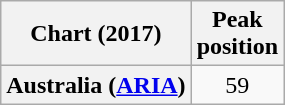<table class="wikitable plainrowheaders" style="text-align:center;">
<tr>
<th scope="col">Chart (2017)</th>
<th scope="col">Peak<br>position</th>
</tr>
<tr>
<th scope="row">Australia (<a href='#'>ARIA</a>)</th>
<td>59</td>
</tr>
</table>
